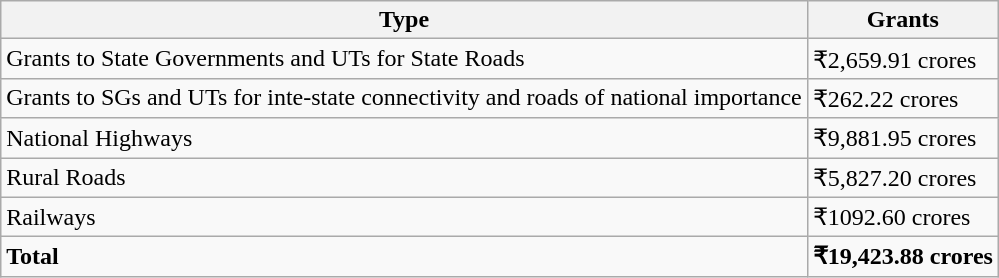<table class="wikitable sortable">
<tr>
<th>Type</th>
<th>Grants</th>
</tr>
<tr>
<td>Grants to State Governments and UTs for State Roads</td>
<td>₹2,659.91 crores</td>
</tr>
<tr>
<td>Grants to SGs and UTs for inte-state connectivity and roads of national importance</td>
<td>₹262.22 crores</td>
</tr>
<tr>
<td>National Highways</td>
<td>₹9,881.95 crores</td>
</tr>
<tr>
<td>Rural Roads</td>
<td>₹5,827.20 crores</td>
</tr>
<tr>
<td>Railways</td>
<td>₹1092.60 crores</td>
</tr>
<tr>
<td><strong>Total</strong></td>
<td><strong>₹19,423.88 crores</strong></td>
</tr>
</table>
